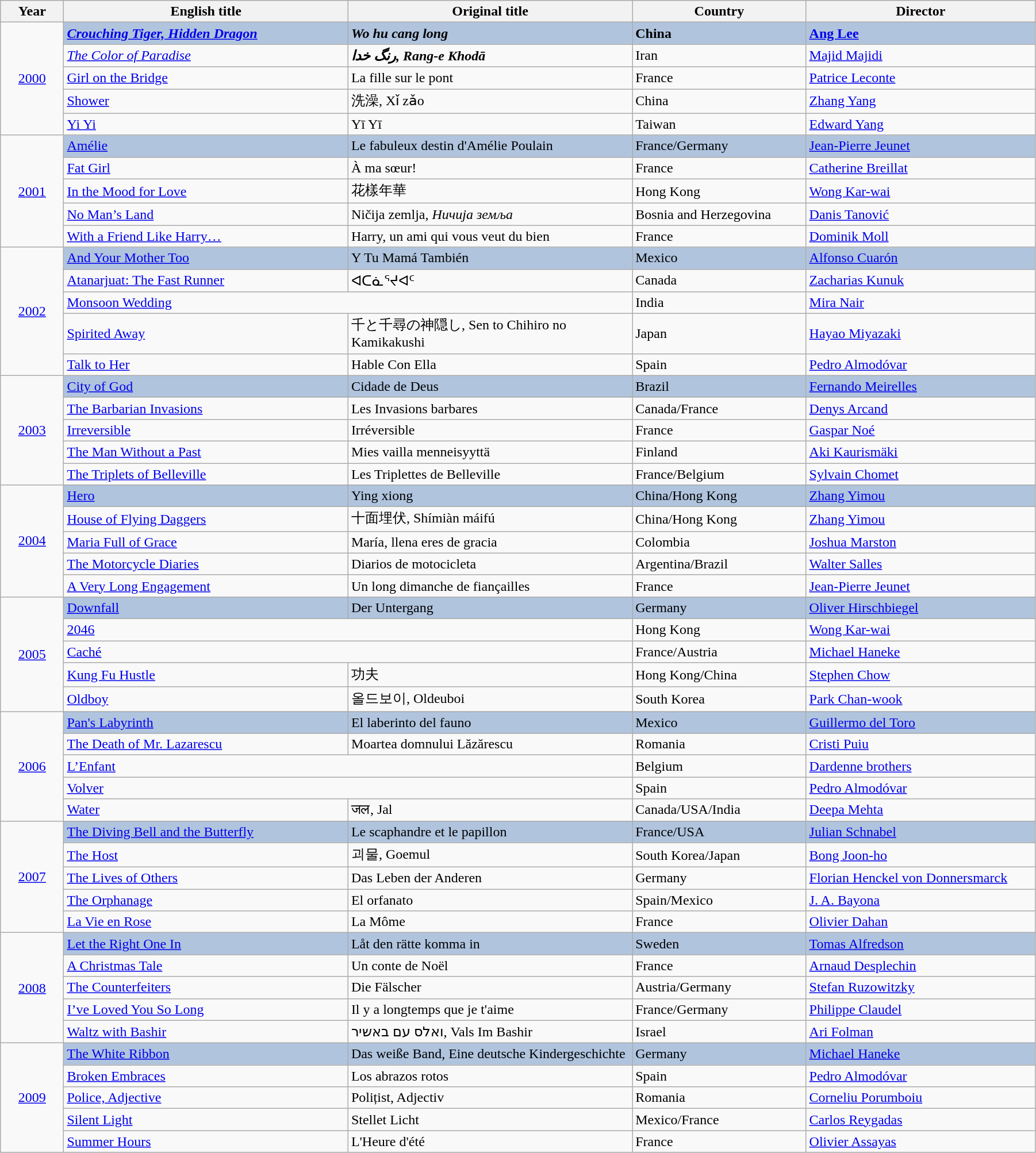<table class="wikitable" width="95%" cellpadding="5">
<tr>
<th width="050">Year</th>
<th width="250">English title</th>
<th width="250">Original title</th>
<th width="150">Country</th>
<th width="200">Director</th>
</tr>
<tr>
<td rowspan="5" style="text-align:center;"><a href='#'>2000</a></td>
<td style="background:#B0C4DE;"><em><a href='#'><strong>Crouching Tiger, Hidden Dragon</strong></a></em></td>
<td style="background:#B0C4DE;"><strong><em>Wo hu cang long</em></strong></td>
<td style="background:#B0C4DE;"><strong>China</strong></td>
<td style="background:#B0C4DE;"><a href='#'><strong>Ang Lee</strong></a></td>
</tr>
<tr>
<td><em><a href='#'>The Color of Paradise</a></em></td>
<td><strong><em>رنگ خدا<em>,<strong> </em>Rang-e Khodā<em></td>
<td>Iran</td>
<td><a href='#'>Majid Majidi</a></td>
</tr>
<tr>
<td></em><a href='#'>Girl on the Bridge</a><em></td>
<td></em>La fille sur le pont<em></td>
<td>France</td>
<td><a href='#'>Patrice Leconte</a></td>
</tr>
<tr>
<td></em><a href='#'>Shower</a><em></td>
<td>洗澡, </em>Xǐ zǎo<em></td>
<td>China</td>
<td><a href='#'>Zhang Yang</a></td>
</tr>
<tr>
<td></em><a href='#'>Yi Yi</a><em></td>
<td></em>Yī Yī<em></td>
<td>Taiwan</td>
<td><a href='#'>Edward Yang</a></td>
</tr>
<tr>
<td rowspan="5" style="text-align:center;"><a href='#'>2001</a></td>
<td style="background:#B0C4DE;"></em></strong><a href='#'>Amélie</a><strong><em></td>
<td style="background:#B0C4DE;"></em></strong>Le fabuleux destin d'Amélie Poulain<strong><em></td>
<td style="background:#B0C4DE;"></strong>France/Germany<strong></td>
<td style="background:#B0C4DE;"><a href='#'></strong>Jean-Pierre Jeunet<strong></a></td>
</tr>
<tr>
<td></em><a href='#'>Fat Girl</a><em></td>
<td></em>À ma sœur!<em></td>
<td>France</td>
<td><a href='#'>Catherine Breillat</a></td>
</tr>
<tr>
<td></em><a href='#'>In the Mood for Love</a><em></td>
<td>花樣年華</td>
<td>Hong Kong</td>
<td><a href='#'>Wong Kar-wai</a></td>
</tr>
<tr>
<td></em><a href='#'>No Man’s Land</a><em></td>
<td></em>Ničija zemlja<em>, Ничија земља</td>
<td>Bosnia and Herzegovina</td>
<td><a href='#'>Danis Tanović</a></td>
</tr>
<tr>
<td></em><a href='#'>With a Friend Like Harry…</a><em></td>
<td></em>Harry, un ami qui vous veut du bien<em></td>
<td>France</td>
<td><a href='#'>Dominik Moll</a></td>
</tr>
<tr>
<td rowspan="5" style="text-align:center;"><a href='#'>2002</a></td>
<td style="background:#B0C4DE;"></em><a href='#'></strong>And Your Mother Too<strong></a><em></td>
<td style="background:#B0C4DE;"></em></strong>Y Tu Mamá También<strong><em></td>
<td style="background:#B0C4DE;"></strong>Mexico<strong></td>
<td style="background:#B0C4DE;"><a href='#'></strong>Alfonso Cuarón<strong></a></td>
</tr>
<tr>
<td></em><a href='#'>Atanarjuat: The Fast Runner</a><em></td>
<td>ᐊᑕᓈᕐᔪᐊᑦ</td>
<td>Canada</td>
<td><a href='#'>Zacharias Kunuk</a></td>
</tr>
<tr>
<td colspan="2"></em><a href='#'>Monsoon Wedding</a><em></td>
<td>India</td>
<td><a href='#'>Mira Nair</a></td>
</tr>
<tr>
<td></em><a href='#'>Spirited Away</a><em></td>
<td>千と千尋の神隠し, </em>Sen to Chihiro no Kamikakushi<em></td>
<td>Japan</td>
<td><a href='#'>Hayao Miyazaki</a></td>
</tr>
<tr>
<td></em><a href='#'>Talk to Her</a><em></td>
<td></em>Hable Con Ella<em></td>
<td>Spain</td>
<td><a href='#'>Pedro Almodóvar</a></td>
</tr>
<tr>
<td rowspan="5" style="text-align:center;"><a href='#'>2003</a></td>
<td style="background:#B0C4DE;"></em><a href='#'></strong>City of God<strong></a><em></td>
<td style="background:#B0C4DE;"></em></strong>Cidade de Deus<strong><em></td>
<td style="background:#B0C4DE;"></strong>Brazil<strong></td>
<td style="background:#B0C4DE;"><a href='#'></strong>Fernando Meirelles<strong></a></td>
</tr>
<tr>
<td></em><a href='#'>The Barbarian Invasions</a><em></td>
<td></em>Les Invasions barbares<em></td>
<td>Canada/France</td>
<td><a href='#'>Denys Arcand</a></td>
</tr>
<tr>
<td></em><a href='#'>Irreversible</a><em></td>
<td></em>Irréversible<em></td>
<td>France</td>
<td><a href='#'>Gaspar Noé</a></td>
</tr>
<tr>
<td></em><a href='#'>The Man Without a Past</a><em></td>
<td></em>Mies vailla menneisyyttä<em></td>
<td>Finland</td>
<td><a href='#'>Aki Kaurismäki</a></td>
</tr>
<tr>
<td></em><a href='#'>The Triplets of Belleville</a><em></td>
<td></em>Les Triplettes de Belleville<em></td>
<td>France/Belgium</td>
<td><a href='#'>Sylvain Chomet</a></td>
</tr>
<tr>
<td rowspan="5" style="text-align:center;"><a href='#'>2004</a></td>
<td style="background:#B0C4DE;"></em><a href='#'></strong>Hero<strong></a><em></td>
<td style="background:#B0C4DE;"></em></strong>Ying xiong<strong><em></td>
<td style="background:#B0C4DE;"></strong>China/Hong Kong<strong></td>
<td style="background:#B0C4DE;"><a href='#'></strong>Zhang Yimou<strong></a></td>
</tr>
<tr>
<td></em><a href='#'>House of Flying Daggers</a><em></td>
<td>十面埋伏, </em>Shímiàn máifú<em></td>
<td>China/Hong Kong</td>
<td><a href='#'>Zhang Yimou</a></td>
</tr>
<tr>
<td></em><a href='#'>Maria Full of Grace</a><em></td>
<td></em>María, llena eres de gracia<em></td>
<td>Colombia</td>
<td><a href='#'>Joshua Marston</a></td>
</tr>
<tr>
<td></em><a href='#'>The Motorcycle Diaries</a><em></td>
<td></em>Diarios de motocicleta<em></td>
<td>Argentina/Brazil</td>
<td><a href='#'>Walter Salles</a></td>
</tr>
<tr>
<td></em><a href='#'>A Very Long Engagement</a><em></td>
<td></em>Un long dimanche de fiançailles<em></td>
<td>France</td>
<td><a href='#'>Jean-Pierre Jeunet</a></td>
</tr>
<tr>
<td rowspan="5" style="text-align:center;"><a href='#'>2005</a></td>
<td style="background:#B0C4DE;"></em><a href='#'></strong>Downfall<strong></a><em></td>
<td style="background:#B0C4DE;"></em></strong>Der Untergang<strong><em></td>
<td style="background:#B0C4DE;"></strong>Germany<strong></td>
<td style="background:#B0C4DE;"><a href='#'></strong>Oliver Hirschbiegel<strong></a></td>
</tr>
<tr>
<td colspan="2"></em><a href='#'>2046</a><em></td>
<td>Hong Kong</td>
<td><a href='#'>Wong Kar-wai</a></td>
</tr>
<tr>
<td colspan="2"></em><a href='#'>Caché</a><em></td>
<td>France/Austria</td>
<td><a href='#'>Michael Haneke</a></td>
</tr>
<tr>
<td></em><a href='#'>Kung Fu Hustle</a><em></td>
<td>功夫</td>
<td>Hong Kong/China</td>
<td><a href='#'>Stephen Chow</a></td>
</tr>
<tr>
<td></em><a href='#'>Oldboy</a><em></td>
<td>올드보이, </em>Oldeuboi<em></td>
<td>South Korea</td>
<td><a href='#'>Park Chan-wook</a></td>
</tr>
<tr>
<td rowspan="5" style="text-align:center;"><a href='#'>2006</a></td>
<td style="background:#B0C4DE;"></em><a href='#'></strong>Pan's Labyrinth<strong></a><em></td>
<td style="background:#B0C4DE;"></em></strong>El laberinto del fauno<strong><em></td>
<td style="background:#B0C4DE;"></strong>Mexico<strong></td>
<td style="background:#B0C4DE;"><a href='#'></strong>Guillermo del Toro<strong></a></td>
</tr>
<tr>
<td></em><a href='#'>The Death of Mr. Lazarescu</a><em></td>
<td></em>Moartea domnului Lăzărescu<em></td>
<td>Romania</td>
<td><a href='#'>Cristi Puiu</a></td>
</tr>
<tr>
<td colspan="2"></em><a href='#'>L’Enfant</a><em></td>
<td>Belgium</td>
<td><a href='#'>Dardenne brothers</a></td>
</tr>
<tr>
<td colspan="2"></em><a href='#'>Volver</a><em></td>
<td>Spain</td>
<td><a href='#'>Pedro Almodóvar</a></td>
</tr>
<tr>
<td></em><a href='#'>Water</a><em></td>
<td>जल, </em>Jal<em></td>
<td>Canada/USA/India</td>
<td><a href='#'>Deepa Mehta</a></td>
</tr>
<tr>
<td rowspan="5" style="text-align:center;"><a href='#'>2007</a></td>
<td style="background:#B0C4DE;"></em><a href='#'></strong>The Diving Bell and the Butterfly<strong></a><em></td>
<td style="background:#B0C4DE;"></em></strong>Le scaphandre et le papillon<strong><em></td>
<td style="background:#B0C4DE;"></strong>France/USA<strong></td>
<td style="background:#B0C4DE;"><a href='#'></strong>Julian Schnabel<strong></a></td>
</tr>
<tr>
<td></em><a href='#'>The Host</a><em></td>
<td>괴물, </em>Goemul<em></td>
<td>South Korea/Japan</td>
<td><a href='#'>Bong Joon-ho</a></td>
</tr>
<tr>
<td></em><a href='#'>The Lives of Others</a><em></td>
<td></em>Das Leben der Anderen<em></td>
<td>Germany</td>
<td><a href='#'>Florian Henckel von Donnersmarck</a></td>
</tr>
<tr>
<td></em><a href='#'>The Orphanage</a><em></td>
<td></em>El orfanato<em></td>
<td>Spain/Mexico</td>
<td><a href='#'>J. A. Bayona</a></td>
</tr>
<tr>
<td></em><a href='#'>La Vie en Rose</a><em></td>
<td></em>La Môme<em></td>
<td>France</td>
<td><a href='#'>Olivier Dahan</a></td>
</tr>
<tr>
<td rowspan="5" style="text-align:center;"><a href='#'>2008</a></td>
<td style="background:#B0C4DE;"></em><a href='#'></strong>Let the Right One In<strong></a><em></td>
<td style="background:#B0C4DE;"></em></strong>Låt den rätte komma in<strong><em></td>
<td style="background:#B0C4DE;"></strong>Sweden<strong></td>
<td style="background:#B0C4DE;"><a href='#'></strong>Tomas Alfredson<strong></a></td>
</tr>
<tr>
<td></em><a href='#'>A Christmas Tale</a><em></td>
<td></em>Un conte de Noël<em></td>
<td>France</td>
<td><a href='#'>Arnaud Desplechin</a></td>
</tr>
<tr>
<td></em><a href='#'>The Counterfeiters</a><em></td>
<td></em>Die Fälscher<em></td>
<td>Austria/Germany</td>
<td><a href='#'>Stefan Ruzowitzky</a></td>
</tr>
<tr>
<td></em><a href='#'>I’ve Loved You So Long</a><em></td>
<td></em>Il y a longtemps que je t'aime<em></td>
<td>France/Germany</td>
<td><a href='#'>Philippe Claudel</a></td>
</tr>
<tr>
<td></em><a href='#'>Waltz with Bashir</a><em></td>
<td>ואלס עם באשיר, </em></strong>Vals Im Bashir<strong><em></td>
<td>Israel</td>
<td><a href='#'>Ari Folman</a></td>
</tr>
<tr>
<td rowspan="5" style="text-align:center;"><a href='#'>2009</a></td>
<td style="background:#B0C4DE;"></em><a href='#'></strong>The White Ribbon<strong></a><em></td>
<td style="background:#B0C4DE;"></em></strong>Das weiße Band, Eine deutsche Kindergeschichte<strong><em></td>
<td style="background:#B0C4DE;"></strong>Germany<strong></td>
<td style="background:#B0C4DE;"><a href='#'></strong>Michael Haneke<strong></a></td>
</tr>
<tr>
<td></em><a href='#'>Broken Embraces</a><em></td>
<td></em>Los abrazos rotos<em></td>
<td>Spain</td>
<td><a href='#'>Pedro Almodóvar</a></td>
</tr>
<tr>
<td></em><a href='#'>Police, Adjective</a><em></td>
<td></em>Polițist, Adjectiv<em></td>
<td>Romania</td>
<td><a href='#'>Corneliu Porumboiu</a></td>
</tr>
<tr>
<td></em><a href='#'>Silent Light</a><em></td>
<td></em>Stellet Licht<em></td>
<td>Mexico/France</td>
<td><a href='#'>Carlos Reygadas</a></td>
</tr>
<tr>
<td></em><a href='#'>Summer Hours</a><em></td>
<td></em>L'Heure d'été<em></td>
<td>France</td>
<td><a href='#'>Olivier Assayas</a></td>
</tr>
</table>
